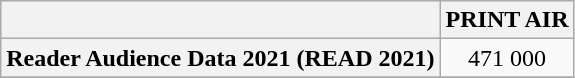<table class="wikitable sortable" style="text-align:center;">
<tr>
<th></th>
<th>PRINT AIR</th>
</tr>
<tr>
<th scope="row">Reader Audience Data 2021 (READ 2021)</th>
<td>471 000</td>
</tr>
<tr>
</tr>
</table>
